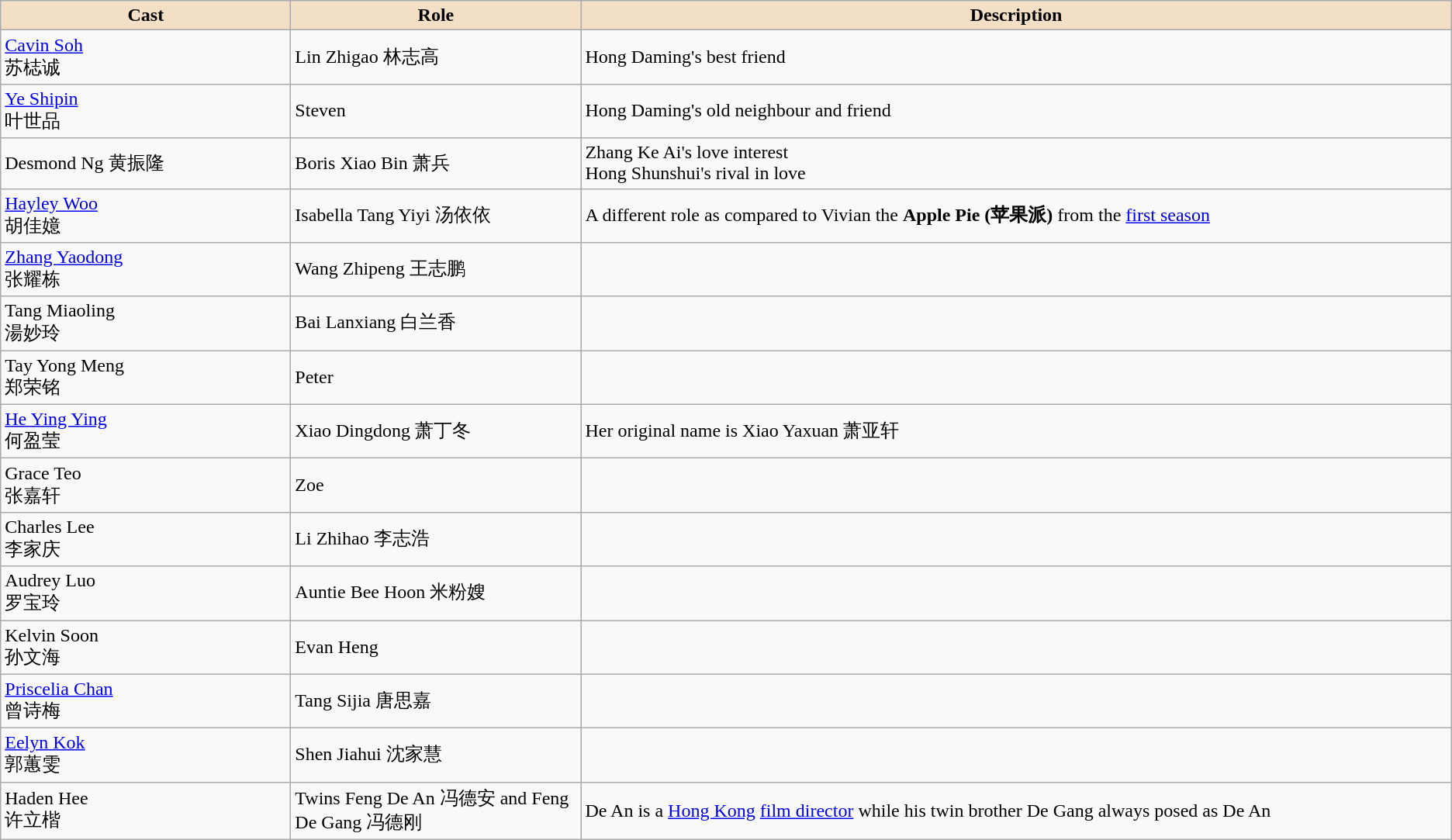<table class="wikitable">
<tr>
<th style="background:#f2dfc6; width:16%">Cast</th>
<th style="background:#f2dfc6; width:16%">Role</th>
<th style="background:#f2dfc6; width:48%">Description</th>
</tr>
<tr>
<td><a href='#'>Cavin Soh</a><br>苏梽诚</td>
<td>Lin Zhigao 林志高</td>
<td>Hong Daming's best friend</td>
</tr>
<tr>
<td><a href='#'>Ye Shipin</a><br>叶世品</td>
<td>Steven</td>
<td>Hong Daming's old neighbour and friend</td>
</tr>
<tr>
<td>Desmond Ng 黄振隆</td>
<td>Boris Xiao Bin 萧兵</td>
<td>Zhang Ke Ai's love interest <br>Hong Shunshui's rival in love</td>
</tr>
<tr>
<td><a href='#'>Hayley Woo</a><br>胡佳嬑</td>
<td>Isabella Tang Yiyi 汤依依</td>
<td>A different role as compared to Vivian the <strong>Apple Pie (苹果派)</strong> from the <a href='#'>first season</a></td>
</tr>
<tr>
<td><a href='#'>Zhang Yaodong</a><br>张耀栋</td>
<td>Wang Zhipeng 王志鹏</td>
<td></td>
</tr>
<tr>
<td>Tang Miaoling<br>湯妙玲</td>
<td>Bai Lanxiang 白兰香</td>
<td></td>
</tr>
<tr>
<td>Tay Yong Meng<br>郑荣铭</td>
<td>Peter</td>
<td></td>
</tr>
<tr>
<td><a href='#'>He Ying Ying</a><br>何盈莹</td>
<td>Xiao Dingdong 萧丁冬</td>
<td>Her original name is Xiao Yaxuan 萧亚轩</td>
</tr>
<tr>
<td>Grace Teo<br>张嘉轩</td>
<td>Zoe</td>
<td></td>
</tr>
<tr>
<td>Charles Lee<br>李家庆</td>
<td>Li Zhihao 李志浩</td>
<td></td>
</tr>
<tr>
<td>Audrey Luo<br>罗宝玲</td>
<td>Auntie Bee Hoon 米粉嫂</td>
<td></td>
</tr>
<tr>
<td>Kelvin Soon<br>孙文海</td>
<td>Evan Heng</td>
<td></td>
</tr>
<tr>
<td><a href='#'>Priscelia Chan</a><br>曾诗梅</td>
<td>Tang Sijia 唐思嘉</td>
<td></td>
</tr>
<tr>
<td><a href='#'>Eelyn Kok</a><br>郭蕙雯</td>
<td>Shen Jiahui 沈家慧</td>
<td></td>
</tr>
<tr>
<td>Haden Hee<br>许立楷</td>
<td>Twins Feng De An 冯德安 and Feng De Gang 冯德刚</td>
<td>De An is a <a href='#'>Hong Kong</a> <a href='#'>film director</a> while his twin brother De Gang always posed as De An</td>
</tr>
</table>
